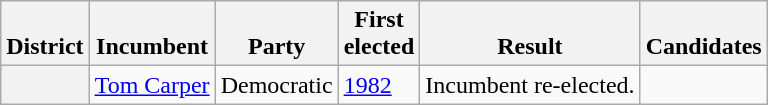<table class=wikitable>
<tr valign=bottom>
<th>District</th>
<th>Incumbent</th>
<th>Party</th>
<th>First<br>elected</th>
<th>Result</th>
<th>Candidates</th>
</tr>
<tr>
<th></th>
<td><a href='#'>Tom Carper</a></td>
<td>Democratic</td>
<td><a href='#'>1982</a></td>
<td>Incumbent re-elected.</td>
<td nowrap></td>
</tr>
</table>
